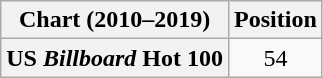<table class="wikitable plainrowheaders" style="text-align:center">
<tr>
<th scope="col">Chart (2010–2019)</th>
<th scope="col">Position</th>
</tr>
<tr>
<th scope="row">US <em>Billboard</em> Hot 100</th>
<td>54</td>
</tr>
</table>
